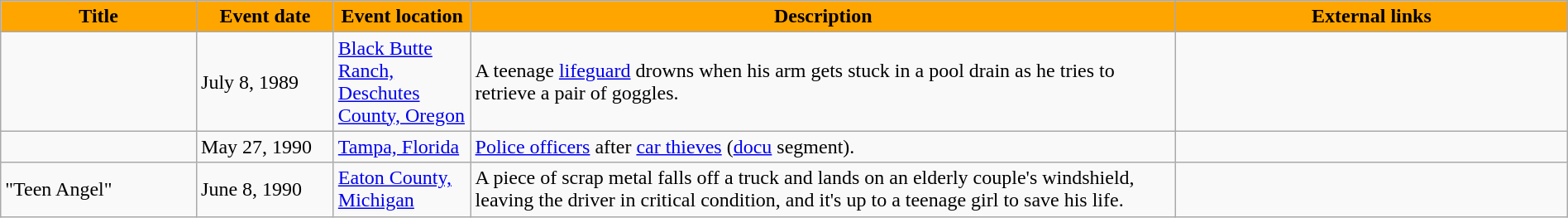<table class="wikitable" style="width: 100%;">
<tr>
<th style="background: #FFA500; color: #000000; width: 10%;">Title</th>
<th style="background: #FFA500; color: #000000; width: 7%;">Event date</th>
<th style="background: #FFA500; color: #000000; width: 7%;">Event location</th>
<th style="background: #FFA500; color: #000000; width: 36%;">Description</th>
<th style="background: #FFA500; color: #000000; width: 20%;">External links</th>
</tr>
<tr>
<td></td>
<td>July 8, 1989</td>
<td><a href='#'>Black Butte Ranch, Deschutes County, Oregon</a></td>
<td>A teenage <a href='#'>lifeguard</a> drowns when his arm gets stuck in a pool drain as he tries to retrieve a pair of goggles.</td>
<td class="mw-collapsible mw-collapsed" data-expandtext="Show" data-collapsetext="Hide" style="float: left; border: none;"><br></td>
</tr>
<tr>
<td></td>
<td>May 27, 1990</td>
<td><a href='#'>Tampa, Florida</a></td>
<td><a href='#'>Police officers</a> after <a href='#'>car thieves</a>  (<a href='#'>docu</a> segment).</td>
<td></td>
</tr>
<tr>
<td>"Teen Angel"</td>
<td>June 8, 1990</td>
<td><a href='#'>Eaton County, Michigan</a></td>
<td>A piece of scrap metal falls off a truck and lands on an elderly couple's windshield, leaving the driver in critical condition, and it's up to a teenage girl to save his life.</td>
<td></td>
</tr>
</table>
